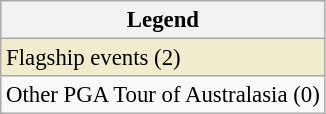<table class="wikitable" style="font-size:95%;">
<tr>
<th>Legend</th>
</tr>
<tr style="background:#f2ecce;">
<td>Flagship events (2)</td>
</tr>
<tr>
<td>Other PGA Tour of Australasia (0)</td>
</tr>
</table>
